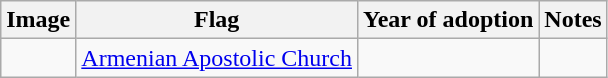<table class="wikitable">
<tr>
<th>Image</th>
<th>Flag</th>
<th>Year of adoption</th>
<th>Notes</th>
</tr>
<tr>
<td></td>
<td><a href='#'>Armenian Apostolic Church</a></td>
<td></td>
<td></td>
</tr>
</table>
